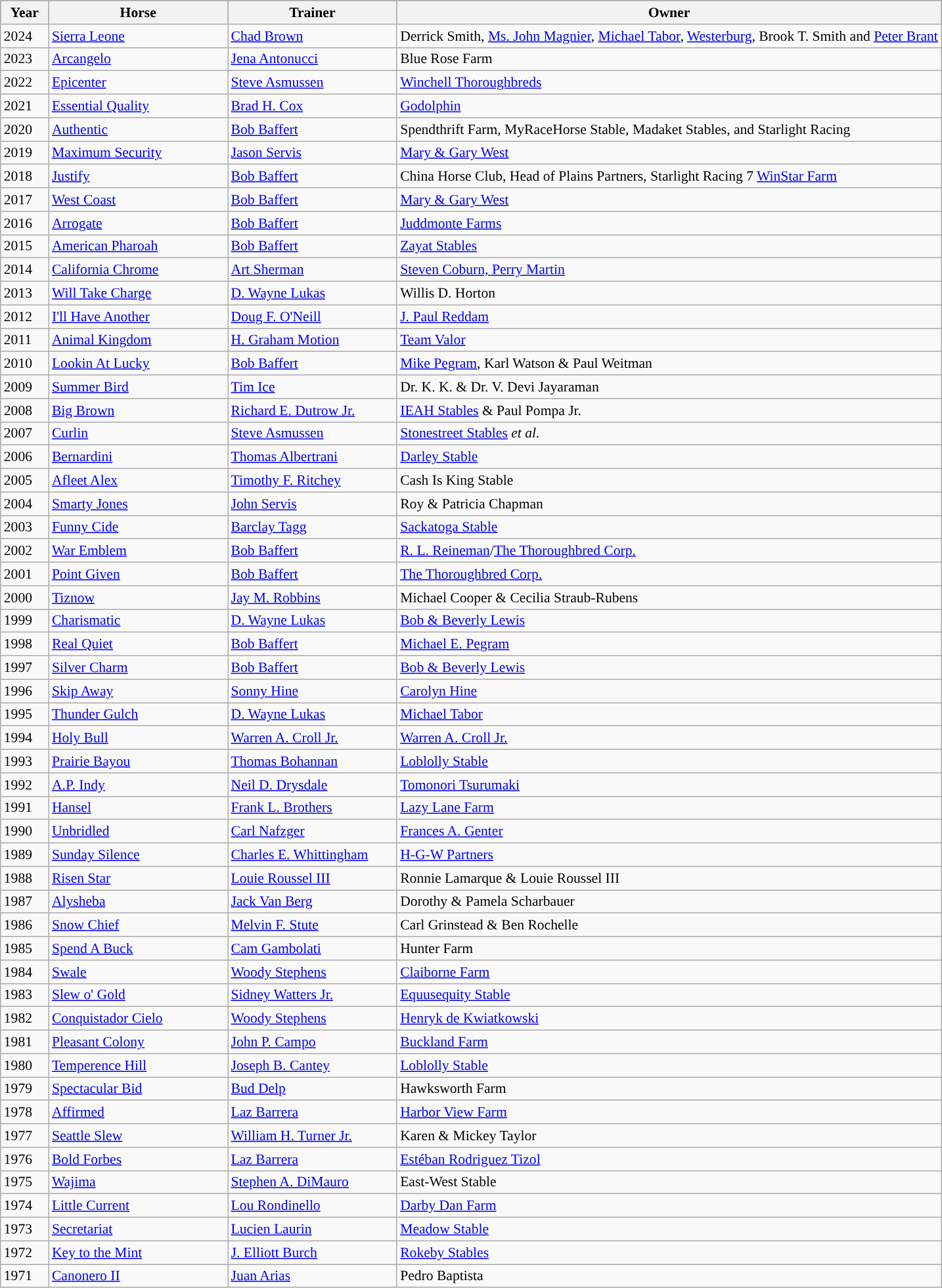<table class = "wikitable sortable" | border="1" cellpadding="0" style="border-collapse: collapse; font-size:90%">
<tr style="background:#987654; text-align:center;">
<th style="width:42px;"><strong>Year</strong><br></th>
<th style="width:175px;"><strong>Horse</strong><br></th>
<th style="width:165px;"><strong>Trainer</strong><br></th>
<th style="width:"><strong>Owner</strong><br></th>
</tr>
<tr>
<td>2024</td>
<td><a href='#'>Sierra Leone</a></td>
<td><a href='#'> Chad Brown</a></td>
<td>Derrick Smith, <a href='#'> Ms. John Magnier</a>, <a href='#'>Michael Tabor</a>, <a href='#'>Westerburg</a>, Brook T. Smith and <a href='#'>Peter Brant</a></td>
</tr>
<tr>
<td>2023</td>
<td><a href='#'>Arcangelo</a></td>
<td><a href='#'>Jena Antonucci</a></td>
<td>Blue Rose Farm</td>
</tr>
<tr>
<td>2022</td>
<td><a href='#'>Epicenter</a></td>
<td><a href='#'>Steve Asmussen</a></td>
<td><a href='#'>Winchell Thoroughbreds</a></td>
</tr>
<tr>
<td>2021</td>
<td><a href='#'>Essential Quality</a></td>
<td><a href='#'>Brad H. Cox</a></td>
<td><a href='#'>Godolphin</a></td>
</tr>
<tr>
<td>2020</td>
<td><a href='#'>Authentic</a></td>
<td><a href='#'>Bob Baffert</a></td>
<td>Spendthrift Farm, MyRaceHorse Stable, Madaket Stables, and Starlight Racing</td>
</tr>
<tr>
<td>2019</td>
<td><a href='#'>Maximum Security</a></td>
<td><a href='#'>Jason Servis</a></td>
<td><a href='#'>Mary & Gary West</a></td>
</tr>
<tr>
<td>2018</td>
<td><a href='#'>Justify</a></td>
<td><a href='#'>Bob Baffert</a></td>
<td>China Horse Club, Head of Plains Partners, Starlight Racing 7 <a href='#'>WinStar Farm</a></td>
</tr>
<tr>
<td>2017</td>
<td><a href='#'>West Coast</a></td>
<td><a href='#'>Bob Baffert</a></td>
<td><a href='#'>Mary & Gary West</a></td>
</tr>
<tr>
<td>2016</td>
<td><a href='#'>Arrogate</a></td>
<td><a href='#'>Bob Baffert</a></td>
<td><a href='#'>Juddmonte Farms</a></td>
</tr>
<tr>
<td>2015</td>
<td><a href='#'>American Pharoah</a></td>
<td><a href='#'>Bob Baffert</a></td>
<td><a href='#'>Zayat Stables</a></td>
</tr>
<tr>
<td>2014</td>
<td><a href='#'>California Chrome</a></td>
<td><a href='#'>Art Sherman</a></td>
<td><a href='#'>Steven Coburn, Perry Martin</a></td>
</tr>
<tr>
<td>2013</td>
<td><a href='#'>Will Take Charge</a></td>
<td><a href='#'>D. Wayne Lukas</a></td>
<td>Willis D. Horton</td>
</tr>
<tr>
<td>2012</td>
<td><a href='#'>I'll Have Another</a></td>
<td><a href='#'>Doug F. O'Neill</a></td>
<td><a href='#'>J. Paul Reddam</a></td>
</tr>
<tr>
<td>2011</td>
<td><a href='#'>Animal Kingdom</a></td>
<td><a href='#'>H. Graham Motion</a></td>
<td><a href='#'>Team Valor</a></td>
</tr>
<tr>
<td>2010</td>
<td><a href='#'>Lookin At Lucky</a></td>
<td><a href='#'>Bob Baffert</a></td>
<td><a href='#'>Mike Pegram</a>, Karl Watson & Paul Weitman</td>
</tr>
<tr>
<td>2009</td>
<td><a href='#'>Summer Bird</a></td>
<td><a href='#'>Tim Ice</a></td>
<td>Dr. K. K. & Dr. V. Devi Jayaraman</td>
</tr>
<tr>
<td>2008</td>
<td><a href='#'>Big Brown</a></td>
<td><a href='#'>Richard E. Dutrow Jr.</a></td>
<td><a href='#'>IEAH Stables</a> & Paul Pompa Jr.</td>
</tr>
<tr>
<td>2007</td>
<td><a href='#'>Curlin</a></td>
<td><a href='#'>Steve Asmussen</a></td>
<td><a href='#'>Stonestreet Stables</a> <em>et al.</em></td>
</tr>
<tr>
<td>2006</td>
<td><a href='#'>Bernardini</a></td>
<td><a href='#'>Thomas Albertrani</a></td>
<td><a href='#'>Darley Stable</a></td>
</tr>
<tr>
<td>2005</td>
<td><a href='#'>Afleet Alex</a></td>
<td><a href='#'>Timothy F. Ritchey</a></td>
<td>Cash Is King Stable</td>
</tr>
<tr>
<td>2004</td>
<td><a href='#'>Smarty Jones</a></td>
<td><a href='#'>John Servis</a></td>
<td>Roy & Patricia Chapman</td>
</tr>
<tr>
<td>2003</td>
<td><a href='#'>Funny Cide</a></td>
<td><a href='#'>Barclay Tagg</a></td>
<td><a href='#'>Sackatoga Stable</a></td>
</tr>
<tr>
<td>2002</td>
<td><a href='#'>War Emblem</a></td>
<td><a href='#'>Bob Baffert</a></td>
<td><a href='#'>R. L. Reineman</a>/<a href='#'>The Thoroughbred Corp.</a></td>
</tr>
<tr>
<td>2001</td>
<td><a href='#'>Point Given</a></td>
<td><a href='#'>Bob Baffert</a></td>
<td><a href='#'>The Thoroughbred Corp.</a></td>
</tr>
<tr>
<td>2000</td>
<td><a href='#'>Tiznow</a></td>
<td><a href='#'>Jay M. Robbins</a></td>
<td>Michael Cooper & Cecilia Straub-Rubens</td>
</tr>
<tr>
<td>1999</td>
<td><a href='#'>Charismatic</a></td>
<td><a href='#'>D. Wayne Lukas</a></td>
<td><a href='#'>Bob & Beverly Lewis</a></td>
</tr>
<tr>
<td>1998</td>
<td><a href='#'>Real Quiet</a></td>
<td><a href='#'>Bob Baffert</a></td>
<td><a href='#'>Michael E. Pegram</a></td>
</tr>
<tr>
<td>1997</td>
<td><a href='#'>Silver Charm</a></td>
<td><a href='#'>Bob Baffert</a></td>
<td><a href='#'>Bob & Beverly Lewis</a></td>
</tr>
<tr>
<td>1996</td>
<td><a href='#'>Skip Away</a></td>
<td><a href='#'>Sonny Hine</a></td>
<td><a href='#'>Carolyn Hine</a></td>
</tr>
<tr>
<td>1995</td>
<td><a href='#'>Thunder Gulch</a></td>
<td><a href='#'>D. Wayne Lukas</a></td>
<td><a href='#'>Michael Tabor</a></td>
</tr>
<tr>
<td>1994</td>
<td><a href='#'>Holy Bull</a></td>
<td><a href='#'>Warren A. Croll Jr.</a></td>
<td><a href='#'>Warren A. Croll Jr.</a></td>
</tr>
<tr>
<td>1993</td>
<td><a href='#'>Prairie Bayou</a></td>
<td><a href='#'>Thomas Bohannan</a></td>
<td><a href='#'>Loblolly Stable</a></td>
</tr>
<tr>
<td>1992</td>
<td><a href='#'>A.P. Indy</a></td>
<td><a href='#'>Neil D. Drysdale</a></td>
<td><a href='#'>Tomonori Tsurumaki</a></td>
</tr>
<tr>
<td>1991</td>
<td><a href='#'>Hansel</a></td>
<td><a href='#'>Frank L. Brothers</a></td>
<td><a href='#'>Lazy Lane Farm</a></td>
</tr>
<tr>
<td>1990</td>
<td><a href='#'>Unbridled</a></td>
<td><a href='#'>Carl Nafzger</a></td>
<td><a href='#'>Frances A. Genter</a></td>
</tr>
<tr>
<td>1989</td>
<td><a href='#'>Sunday Silence</a></td>
<td><a href='#'>Charles E. Whittingham</a></td>
<td><a href='#'>H-G-W Partners</a></td>
</tr>
<tr>
<td>1988</td>
<td><a href='#'>Risen Star</a></td>
<td><a href='#'>Louie Roussel III</a></td>
<td>Ronnie Lamarque & Louie Roussel III</td>
</tr>
<tr>
<td>1987</td>
<td><a href='#'>Alysheba</a></td>
<td><a href='#'>Jack Van Berg</a></td>
<td>Dorothy & Pamela Scharbauer</td>
</tr>
<tr>
<td>1986</td>
<td><a href='#'>Snow Chief</a></td>
<td><a href='#'>Melvin F. Stute</a></td>
<td>Carl Grinstead & Ben Rochelle</td>
</tr>
<tr>
<td>1985</td>
<td><a href='#'>Spend A Buck</a></td>
<td><a href='#'>Cam Gambolati</a></td>
<td>Hunter Farm</td>
</tr>
<tr>
<td>1984</td>
<td><a href='#'>Swale</a></td>
<td><a href='#'>Woody Stephens</a></td>
<td><a href='#'>Claiborne Farm</a></td>
</tr>
<tr>
<td>1983</td>
<td><a href='#'>Slew o' Gold</a></td>
<td><a href='#'>Sidney Watters Jr.</a></td>
<td><a href='#'>Equusequity Stable</a></td>
</tr>
<tr>
<td>1982</td>
<td><a href='#'>Conquistador Cielo</a></td>
<td><a href='#'>Woody Stephens</a></td>
<td><a href='#'>Henryk de Kwiatkowski</a></td>
</tr>
<tr>
<td>1981</td>
<td><a href='#'>Pleasant Colony</a></td>
<td><a href='#'>John P. Campo</a></td>
<td><a href='#'>Buckland Farm</a></td>
</tr>
<tr>
<td>1980</td>
<td><a href='#'>Temperence Hill</a></td>
<td><a href='#'>Joseph B. Cantey</a></td>
<td><a href='#'>Loblolly Stable</a></td>
</tr>
<tr>
<td>1979</td>
<td><a href='#'>Spectacular Bid</a></td>
<td><a href='#'>Bud Delp</a></td>
<td>Hawksworth Farm</td>
</tr>
<tr>
<td>1978</td>
<td><a href='#'>Affirmed</a></td>
<td><a href='#'>Laz Barrera</a></td>
<td><a href='#'>Harbor View Farm</a></td>
</tr>
<tr>
<td>1977</td>
<td><a href='#'>Seattle Slew</a></td>
<td><a href='#'>William H. Turner Jr.</a></td>
<td>Karen & Mickey Taylor</td>
</tr>
<tr>
<td>1976</td>
<td><a href='#'>Bold Forbes</a></td>
<td><a href='#'>Laz Barrera</a></td>
<td><a href='#'>Estéban Rodriguez Tizol</a></td>
</tr>
<tr>
<td>1975</td>
<td><a href='#'>Wajima</a></td>
<td><a href='#'>Stephen A. DiMauro</a></td>
<td>East-West Stable</td>
</tr>
<tr>
<td>1974</td>
<td><a href='#'>Little Current</a></td>
<td><a href='#'>Lou Rondinello</a></td>
<td><a href='#'>Darby Dan Farm</a></td>
</tr>
<tr>
<td>1973</td>
<td><a href='#'>Secretariat</a></td>
<td><a href='#'>Lucien Laurin</a></td>
<td><a href='#'>Meadow Stable</a></td>
</tr>
<tr>
<td>1972</td>
<td><a href='#'>Key to the Mint</a></td>
<td><a href='#'>J. Elliott Burch</a></td>
<td><a href='#'>Rokeby Stables</a></td>
</tr>
<tr>
<td>1971</td>
<td><a href='#'>Canonero II</a></td>
<td><a href='#'>Juan Arias</a></td>
<td>Pedro Baptista</td>
</tr>
</table>
